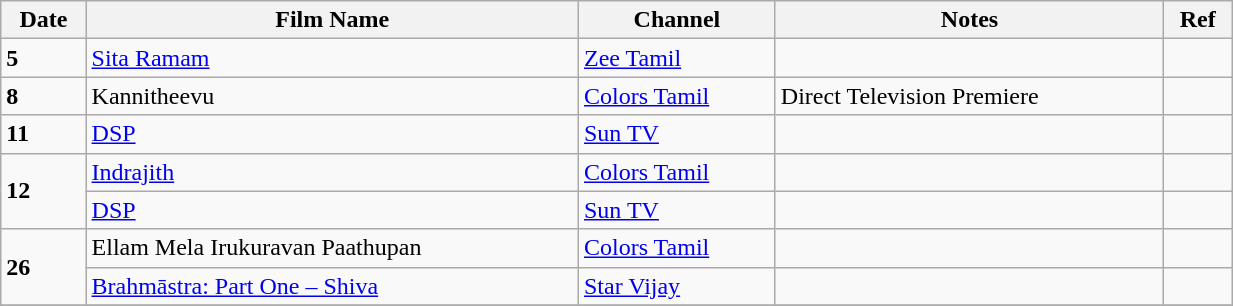<table class="wikitable" width="65%">
<tr>
<th>Date</th>
<th>Film Name</th>
<th>Channel</th>
<th>Notes</th>
<th>Ref</th>
</tr>
<tr>
<td rowspan="1"><strong>5</strong></td>
<td><a href='#'>Sita Ramam</a></td>
<td><a href='#'>Zee Tamil</a></td>
<td></td>
<td></td>
</tr>
<tr>
<td rowspan="1"><strong>8</strong></td>
<td>Kannitheevu</td>
<td><a href='#'>Colors Tamil</a></td>
<td>Direct Television Premiere</td>
<td></td>
</tr>
<tr>
<td rowspan="1"><strong>11</strong></td>
<td><a href='#'>DSP</a></td>
<td><a href='#'>Sun TV</a></td>
<td></td>
<td></td>
</tr>
<tr>
<td rowspan="2"><strong>12</strong></td>
<td><a href='#'>Indrajith</a></td>
<td><a href='#'>Colors Tamil</a></td>
<td></td>
<td></td>
</tr>
<tr>
<td><a href='#'>DSP</a></td>
<td><a href='#'>Sun TV</a></td>
<td></td>
<td></td>
</tr>
<tr>
<td rowspan="2"><strong>26</strong></td>
<td>Ellam Mela Irukuravan Paathupan</td>
<td><a href='#'>Colors Tamil</a></td>
<td></td>
<td></td>
</tr>
<tr>
<td><a href='#'>Brahmāstra: Part One – Shiva</a></td>
<td><a href='#'>Star Vijay</a></td>
<td></td>
<td></td>
</tr>
<tr>
</tr>
</table>
